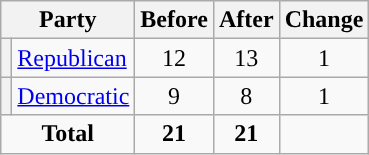<table class="wikitable" style="text-align:center;">
<tr>
<th colspan="2">Party</th>
<th>Before</th>
<th>After</th>
<th>Change</th>
</tr>
<tr>
<th style="background-color:"></th>
<td style="text-align:left;"><a href='#'>Republican</a></td>
<td>12</td>
<td>13</td>
<td> 1</td>
</tr>
<tr>
<th style="background-color:"></th>
<td style="text-align:left;"><a href='#'>Democratic</a></td>
<td>9</td>
<td>8</td>
<td> 1</td>
</tr>
<tr>
<td colspan="2"><strong>Total</strong></td>
<td><strong>21</strong></td>
<td><strong>21</strong></td>
<td></td>
</tr>
</table>
